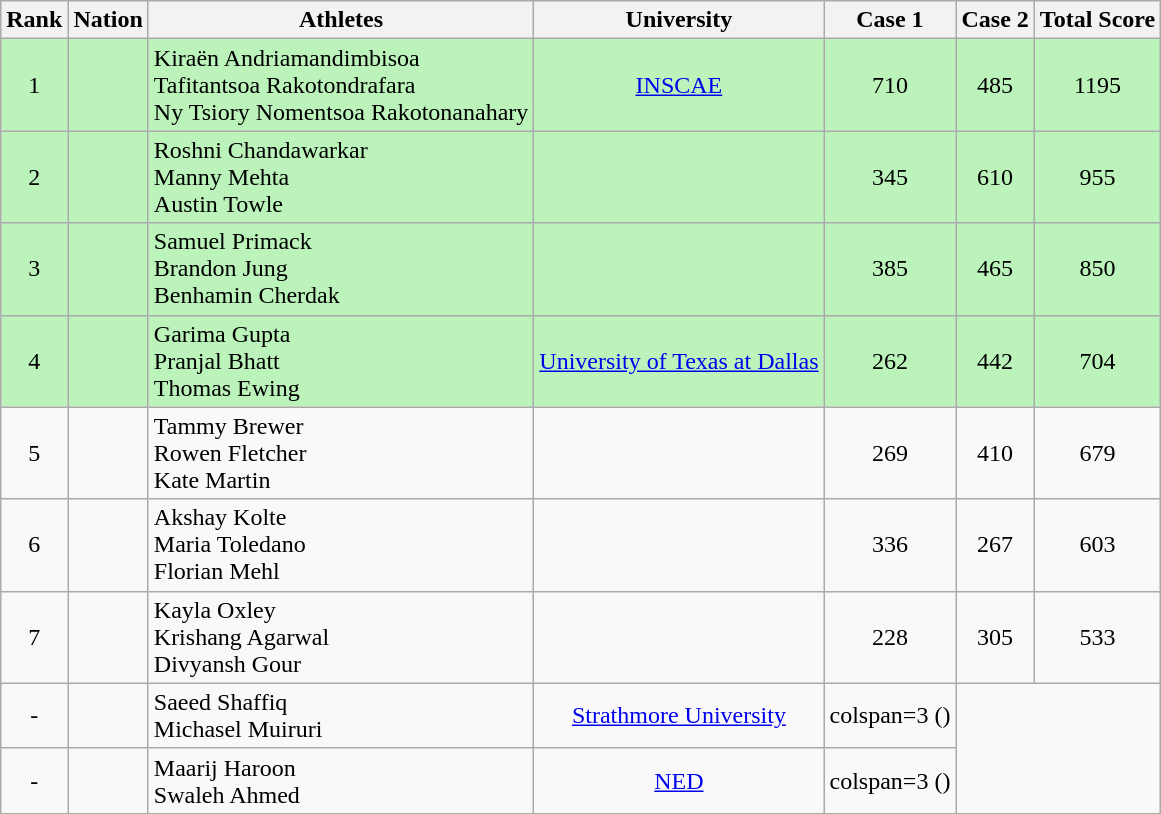<table class="wikitable sortable" style="text-align:center">
<tr>
<th>Rank</th>
<th>Nation</th>
<th>Athletes</th>
<th>University</th>
<th>Case 1</th>
<th>Case 2</th>
<th>Total Score</th>
</tr>
<tr bgcolor=bbf3bb>
<td>1</td>
<td align=left></td>
<td align=left>Kiraën Andriamandimbisoa<br>Tafitantsoa Rakotondrafara<br>Ny Tsiory Nomentsoa Rakotonanahary</td>
<td><a href='#'>INSCAE</a></td>
<td>710</td>
<td>485</td>
<td>1195</td>
</tr>
<tr bgcolor=bbf3bb>
<td>2</td>
<td align=left></td>
<td align=left>Roshni Chandawarkar<br>Manny Mehta<br>Austin Towle</td>
<td></td>
<td>345</td>
<td>610</td>
<td>955</td>
</tr>
<tr bgcolor=bbf3bb>
<td>3</td>
<td align=left></td>
<td align=left>Samuel Primack<br>Brandon Jung<br>Benhamin Cherdak</td>
<td></td>
<td>385</td>
<td>465</td>
<td>850</td>
</tr>
<tr bgcolor=bbf3bb>
<td>4</td>
<td align=left></td>
<td align=left>Garima Gupta<br>Pranjal Bhatt<br>Thomas Ewing</td>
<td><a href='#'>University of Texas at Dallas</a></td>
<td>262</td>
<td>442</td>
<td>704</td>
</tr>
<tr>
<td>5</td>
<td align=left></td>
<td align=left>Tammy Brewer<br>Rowen Fletcher<br>Kate Martin</td>
<td></td>
<td>269</td>
<td>410</td>
<td>679</td>
</tr>
<tr>
<td>6</td>
<td align=left></td>
<td align=left>Akshay Kolte<br>Maria Toledano<br>Florian Mehl</td>
<td></td>
<td>336</td>
<td>267</td>
<td>603</td>
</tr>
<tr>
<td>7</td>
<td align=left></td>
<td align=left>Kayla Oxley<br>Krishang Agarwal<br>Divyansh Gour</td>
<td></td>
<td>228</td>
<td>305</td>
<td>533</td>
</tr>
<tr>
<td>-</td>
<td align=left></td>
<td align=left>Saeed Shaffiq<br>Michasel Muiruri</td>
<td><a href='#'>Strathmore University</a></td>
<td>colspan=3  ()</td>
</tr>
<tr>
<td>-</td>
<td align=left></td>
<td align=left>Maarij Haroon<br>Swaleh Ahmed</td>
<td><a href='#'>NED</a></td>
<td>colspan=3  ()</td>
</tr>
<tr>
</tr>
</table>
